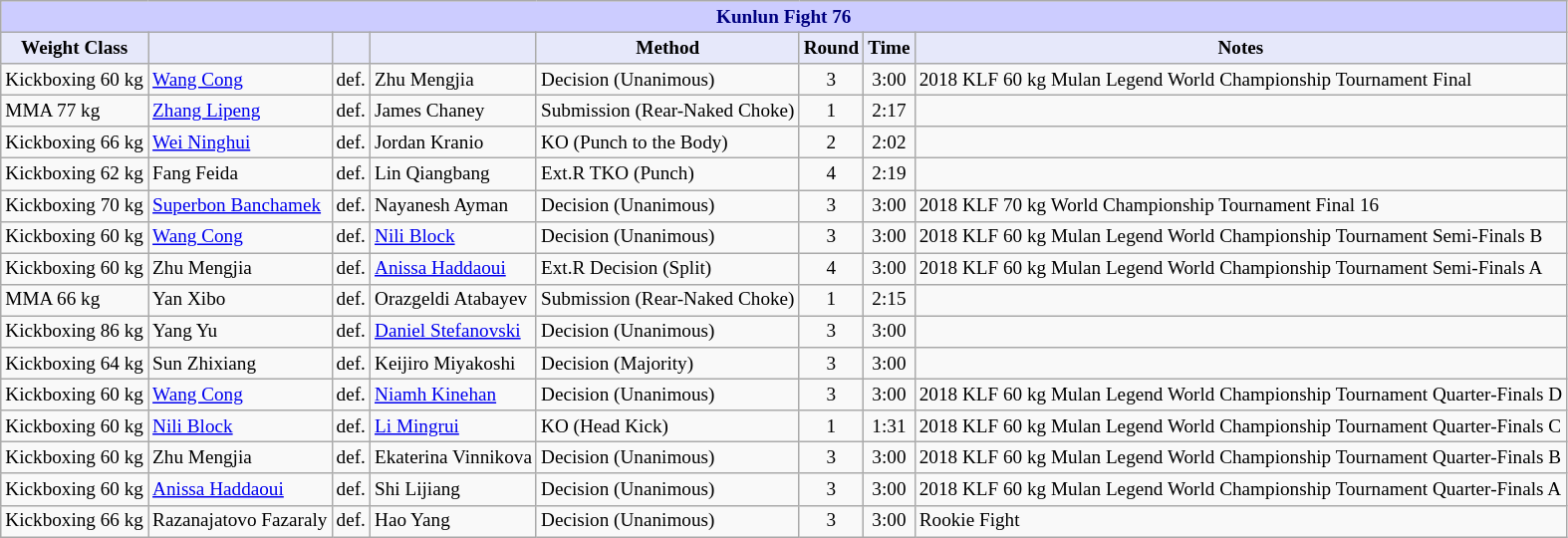<table class="wikitable" style="font-size: 80%;">
<tr>
<th colspan="8" style="background-color: #ccf; color: #000080; text-align: center;"><strong>Kunlun Fight 76</strong></th>
</tr>
<tr>
<th colspan="1" style="background-color: #E6E8FA; color: #000000; text-align: center;">Weight Class</th>
<th colspan="1" style="background-color: #E6E8FA; color: #000000; text-align: center;"></th>
<th colspan="1" style="background-color: #E6E8FA; color: #000000; text-align: center;"></th>
<th colspan="1" style="background-color: #E6E8FA; color: #000000; text-align: center;"></th>
<th colspan="1" style="background-color: #E6E8FA; color: #000000; text-align: center;">Method</th>
<th colspan="1" style="background-color: #E6E8FA; color: #000000; text-align: center;">Round</th>
<th colspan="1" style="background-color: #E6E8FA; color: #000000; text-align: center;">Time</th>
<th colspan="1" style="background-color: #E6E8FA; color: #000000; text-align: center;">Notes</th>
</tr>
<tr>
<td>Kickboxing 60 kg</td>
<td> <a href='#'>Wang Cong</a></td>
<td align=center>def.</td>
<td> Zhu Mengjia</td>
<td>Decision (Unanimous)</td>
<td align=center>3</td>
<td align=center>3:00</td>
<td>2018 KLF 60 kg Mulan Legend World Championship Tournament Final</td>
</tr>
<tr>
<td>MMA 77 kg</td>
<td> <a href='#'>Zhang Lipeng</a></td>
<td align=center>def.</td>
<td> James Chaney</td>
<td>Submission (Rear-Naked Choke)</td>
<td align=center>1</td>
<td align=center>2:17</td>
<td></td>
</tr>
<tr>
<td>Kickboxing 66 kg</td>
<td> <a href='#'>Wei Ninghui</a></td>
<td align=center>def.</td>
<td> Jordan Kranio</td>
<td>KO (Punch to the Body)</td>
<td align=center>2</td>
<td align=center>2:02</td>
<td></td>
</tr>
<tr>
<td>Kickboxing 62 kg</td>
<td> Fang Feida</td>
<td align=center>def.</td>
<td> Lin Qiangbang</td>
<td>Ext.R TKO (Punch)</td>
<td align=center>4</td>
<td align=center>2:19</td>
<td></td>
</tr>
<tr>
<td>Kickboxing 70 kg</td>
<td> <a href='#'>Superbon Banchamek</a></td>
<td align=center>def.</td>
<td> Nayanesh Ayman</td>
<td>Decision (Unanimous)</td>
<td align=center>3</td>
<td align=center>3:00</td>
<td>2018 KLF 70 kg World Championship Tournament Final 16</td>
</tr>
<tr>
<td>Kickboxing 60 kg</td>
<td> <a href='#'>Wang Cong</a></td>
<td align=center>def.</td>
<td> <a href='#'>Nili Block</a></td>
<td>Decision (Unanimous)</td>
<td align=center>3</td>
<td align=center>3:00</td>
<td>2018 KLF 60 kg Mulan Legend World Championship Tournament Semi-Finals B</td>
</tr>
<tr>
<td>Kickboxing 60 kg</td>
<td> Zhu Mengjia</td>
<td align=center>def.</td>
<td> <a href='#'>Anissa Haddaoui</a></td>
<td>Ext.R Decision (Split)</td>
<td align=center>4</td>
<td align=center>3:00</td>
<td>2018 KLF 60 kg Mulan Legend World Championship Tournament Semi-Finals A</td>
</tr>
<tr>
<td>MMA 66 kg</td>
<td> Yan Xibo</td>
<td align=center>def.</td>
<td> Orazgeldi Atabayev</td>
<td>Submission (Rear-Naked Choke)</td>
<td align=center>1</td>
<td align=center>2:15</td>
<td></td>
</tr>
<tr>
<td>Kickboxing 86 kg</td>
<td> Yang Yu</td>
<td align=center>def.</td>
<td> <a href='#'>Daniel Stefanovski</a></td>
<td>Decision (Unanimous)</td>
<td align=center>3</td>
<td align=center>3:00</td>
<td></td>
</tr>
<tr>
<td>Kickboxing 64 kg</td>
<td> Sun Zhixiang</td>
<td align=center>def.</td>
<td> Keijiro Miyakoshi</td>
<td>Decision (Majority)</td>
<td align=center>3</td>
<td align=center>3:00</td>
<td></td>
</tr>
<tr>
<td>Kickboxing 60 kg</td>
<td> <a href='#'>Wang Cong</a></td>
<td align=center>def.</td>
<td> <a href='#'>Niamh Kinehan</a></td>
<td>Decision (Unanimous)</td>
<td align=center>3</td>
<td align=center>3:00</td>
<td>2018 KLF 60 kg Mulan Legend World Championship Tournament Quarter-Finals D</td>
</tr>
<tr>
<td>Kickboxing 60 kg</td>
<td> <a href='#'>Nili Block</a></td>
<td align=center>def.</td>
<td> <a href='#'>Li Mingrui</a></td>
<td>KO (Head Kick)</td>
<td align=center>1</td>
<td align=center>1:31</td>
<td>2018 KLF 60 kg Mulan Legend World Championship Tournament Quarter-Finals C</td>
</tr>
<tr>
<td>Kickboxing 60 kg</td>
<td> Zhu Mengjia</td>
<td align=center>def.</td>
<td> Ekaterina Vinnikova</td>
<td>Decision (Unanimous)</td>
<td align=center>3</td>
<td align=center>3:00</td>
<td>2018 KLF 60 kg Mulan Legend World Championship Tournament Quarter-Finals B</td>
</tr>
<tr>
<td>Kickboxing 60 kg</td>
<td> <a href='#'>Anissa Haddaoui</a></td>
<td align=center>def.</td>
<td> Shi Lijiang</td>
<td>Decision (Unanimous)</td>
<td align=center>3</td>
<td align=center>3:00</td>
<td>2018 KLF 60 kg Mulan Legend World Championship Tournament Quarter-Finals A</td>
</tr>
<tr>
<td>Kickboxing 66 kg</td>
<td> Razanajatovo Fazaraly</td>
<td align=center>def.</td>
<td> Hao Yang</td>
<td>Decision (Unanimous)</td>
<td align=center>3</td>
<td align=center>3:00</td>
<td>Rookie Fight</td>
</tr>
</table>
